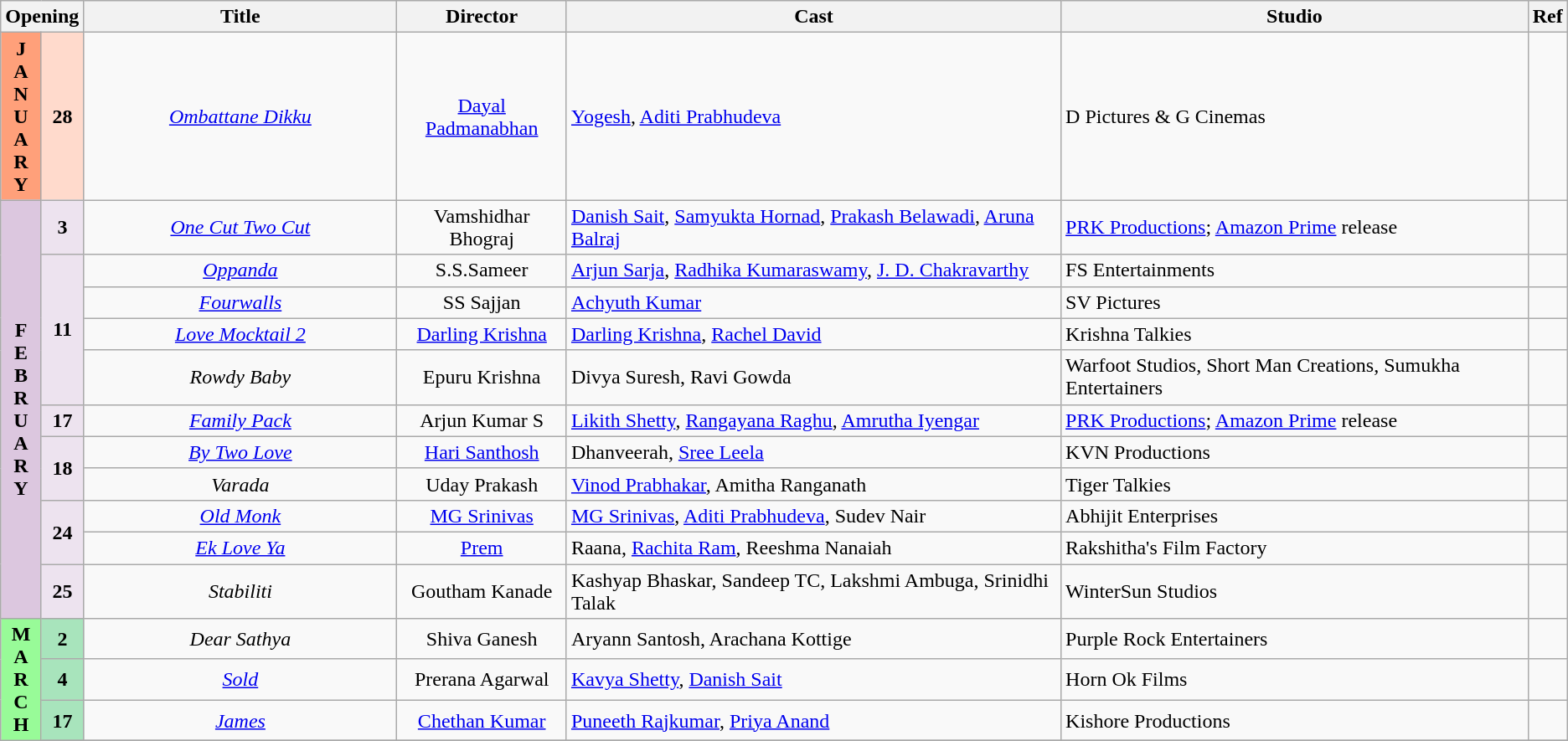<table class="wikitable sortable">
<tr>
<th colspan="2">Opening</th>
<th style="width:20%;">Title</th>
<th>Director</th>
<th>Cast</th>
<th>Studio</th>
<th>Ref</th>
</tr>
<tr January!>
<td rowspan="1"   style="text-align:center;background:#ffa07a;textcolor:#000;"><strong>J<br>A<br>N<br>U<br>A<br>R<br>Y</strong></td>
<td rowspan="1" style="text-align:center;background:#ffdacc;"><strong>28</strong></td>
<td align="center"><em><a href='#'>Ombattane Dikku</a></em></td>
<td align="center"><a href='#'>Dayal Padmanabhan</a></td>
<td><a href='#'>Yogesh</a>, <a href='#'>Aditi Prabhudeva</a></td>
<td>D Pictures & G Cinemas</td>
<td align="center"></td>
</tr>
<tr>
<td rowspan="11" style="text-align:center; background:#dcc7df; textcolor:#000;"><strong>F<br>E<br>B<br>R<br>U<br>A<br>R<br>Y</strong></td>
<td rowspan="1" style="text-align:center; background:#ede3ef;"><strong>3</strong></td>
<td align="center"><em><a href='#'>One Cut Two Cut</a></em></td>
<td align="center">Vamshidhar Bhograj</td>
<td><a href='#'>Danish Sait</a>, <a href='#'>Samyukta Hornad</a>, <a href='#'>Prakash Belawadi</a>, <a href='#'>Aruna Balraj</a></td>
<td><a href='#'>PRK Productions</a>; <a href='#'>Amazon Prime</a> release</td>
<td align="center"></td>
</tr>
<tr>
<td rowspan="4" style="text-align:center; background:#ede3ef;"><strong>11</strong></td>
<td align="center"><em><a href='#'>Oppanda</a></em></td>
<td align="center">S.S.Sameer</td>
<td><a href='#'>Arjun Sarja</a>, <a href='#'>Radhika Kumaraswamy</a>, <a href='#'>J. D. Chakravarthy</a></td>
<td>FS Entertainments</td>
<td align="center"></td>
</tr>
<tr>
<td align="center"><em><a href='#'>Fourwalls</a></em></td>
<td align="center">SS Sajjan</td>
<td><a href='#'>Achyuth Kumar</a></td>
<td>SV Pictures</td>
<td align="center"></td>
</tr>
<tr>
<td align="center"><em><a href='#'>Love Mocktail 2</a></em></td>
<td align="center"><a href='#'>Darling Krishna</a></td>
<td><a href='#'>Darling Krishna</a>, <a href='#'>Rachel David</a></td>
<td>Krishna Talkies</td>
<td align="center"></td>
</tr>
<tr>
<td align="center"><em>Rowdy Baby</em></td>
<td align="center">Epuru Krishna</td>
<td>Divya Suresh, Ravi Gowda</td>
<td>Warfoot Studios, Short Man Creations, Sumukha Entertainers</td>
<td align="center"></td>
</tr>
<tr>
<td rowspan="1" style="text-align:center; background:#ede3ef;"><strong>17</strong></td>
<td align="center"><em><a href='#'>Family Pack</a></em></td>
<td align="center">Arjun Kumar S</td>
<td><a href='#'>Likith Shetty</a>, <a href='#'>Rangayana Raghu</a>, <a href='#'>Amrutha Iyengar</a></td>
<td><a href='#'>PRK Productions</a>; <a href='#'>Amazon Prime</a> release</td>
<td align="center"></td>
</tr>
<tr>
<td rowspan="2" style="text-align:center; background:#ede3ef;"><strong>18</strong></td>
<td align="center"><em><a href='#'>By Two Love</a></em></td>
<td align="center"><a href='#'>Hari Santhosh</a></td>
<td>Dhanveerah, <a href='#'>Sree Leela</a></td>
<td>KVN Productions</td>
<td align="center"></td>
</tr>
<tr>
<td align="center"><em>Varada</em></td>
<td align="center">Uday Prakash</td>
<td><a href='#'>Vinod Prabhakar</a>, Amitha Ranganath</td>
<td>Tiger Talkies</td>
<td align="center"></td>
</tr>
<tr>
<td rowspan="2" style="text-align:center; background:#ede3ef;"><strong>24</strong></td>
<td align="center"><em><a href='#'>Old Monk</a></em></td>
<td align="center"><a href='#'>MG Srinivas</a></td>
<td><a href='#'>MG Srinivas</a>, <a href='#'>Aditi Prabhudeva</a>, Sudev Nair</td>
<td>Abhijit Enterprises</td>
<td align="center"></td>
</tr>
<tr>
<td align="center"><em><a href='#'>Ek Love Ya</a></em></td>
<td align="center"><a href='#'>Prem</a></td>
<td>Raana, <a href='#'>Rachita Ram</a>, Reeshma Nanaiah</td>
<td>Rakshitha's Film Factory</td>
<td align="center"></td>
</tr>
<tr>
<td align="center" style="text-align:center; background:#ede3ef;"><strong>25</strong></td>
<td align="center"><em>Stabiliti</em></td>
<td align="center">Goutham Kanade</td>
<td>Kashyap Bhaskar, Sandeep TC, Lakshmi Ambuga, Srinidhi Talak</td>
<td>WinterSun Studios</td>
<td align="center"></td>
</tr>
<tr>
<th rowspan="4" style="text-align:center; background:#98fb98; textcolor:#000;"><strong>M<br>A<br>R<br>C<br>H</strong></th>
<td rowspan="1" style="text-align:center; background:#a8e4bc;"><strong>2</strong></td>
<td align="center"><em>Dear Sathya</em></td>
<td align="center">Shiva Ganesh</td>
<td>Aryann Santosh, Arachana Kottige</td>
<td>Purple Rock Entertainers</td>
<td align="center"></td>
</tr>
<tr>
<td rowspan="1" style="text-align:center; background:#a8e4bc;"><strong>4</strong></td>
<td align="center"><em><a href='#'>Sold</a></em></td>
<td align="center">Prerana Agarwal</td>
<td><a href='#'>Kavya Shetty</a>, <a href='#'>Danish Sait</a></td>
<td>Horn Ok Films</td>
<td align="center"></td>
</tr>
<tr>
<td rowspan="1" style="text-align:center; background:#a8e4bc;"><strong>17</strong></td>
<td align="center"><em><a href='#'>James</a></em></td>
<td align="center"><a href='#'>Chethan Kumar</a></td>
<td><a href='#'>Puneeth Rajkumar</a>, <a href='#'>Priya Anand</a></td>
<td>Kishore Productions</td>
<td align="center"></td>
</tr>
<tr>
</tr>
</table>
